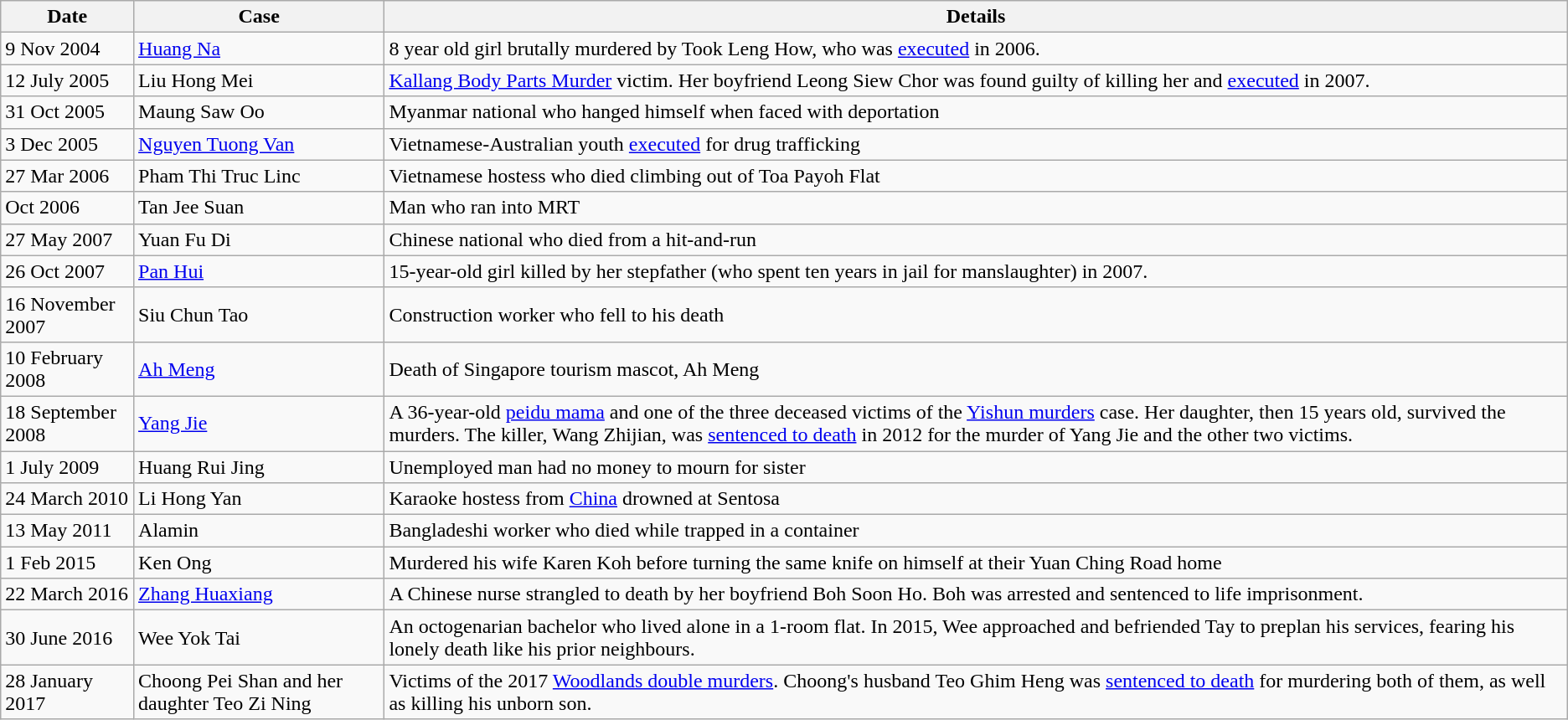<table class="wikitable">
<tr>
<th>Date</th>
<th>Case</th>
<th>Details</th>
</tr>
<tr>
<td>9 Nov 2004</td>
<td><a href='#'>Huang Na</a></td>
<td>8 year old girl brutally murdered by Took Leng How, who was <a href='#'>executed</a> in 2006.</td>
</tr>
<tr>
<td>12 July 2005</td>
<td>Liu Hong Mei</td>
<td><a href='#'>Kallang Body Parts Murder</a> victim. Her boyfriend Leong Siew Chor was found guilty of killing her and <a href='#'>executed</a> in 2007.</td>
</tr>
<tr>
<td>31 Oct 2005</td>
<td>Maung Saw Oo</td>
<td>Myanmar national who hanged himself when faced with deportation</td>
</tr>
<tr>
<td>3 Dec 2005</td>
<td><a href='#'>Nguyen Tuong Van</a></td>
<td>Vietnamese-Australian youth <a href='#'>executed</a> for drug trafficking</td>
</tr>
<tr>
<td>27 Mar 2006</td>
<td>Pham Thi Truc Linc</td>
<td>Vietnamese hostess who died climbing out of Toa Payoh Flat</td>
</tr>
<tr>
<td>Oct 2006</td>
<td>Tan Jee Suan</td>
<td>Man who ran into MRT</td>
</tr>
<tr>
<td>27 May 2007</td>
<td>Yuan Fu Di</td>
<td>Chinese national who died from a hit-and-run</td>
</tr>
<tr>
<td>26 Oct 2007</td>
<td><a href='#'>Pan Hui</a></td>
<td>15-year-old girl killed by her stepfather (who spent ten years in jail for manslaughter) in 2007.</td>
</tr>
<tr>
<td>16 November 2007</td>
<td>Siu Chun Tao</td>
<td>Construction worker who fell to his death</td>
</tr>
<tr>
<td>10 February 2008</td>
<td><a href='#'>Ah Meng</a></td>
<td>Death of Singapore tourism mascot, Ah Meng</td>
</tr>
<tr>
<td>18 September 2008</td>
<td><a href='#'>Yang Jie</a></td>
<td>A 36-year-old <a href='#'>peidu mama</a> and one of the three deceased victims of the <a href='#'>Yishun murders</a> case. Her daughter, then 15 years old, survived the murders. The killer, Wang Zhijian, was <a href='#'>sentenced to death</a> in 2012 for the murder of Yang Jie and the other two victims.</td>
</tr>
<tr>
<td>1 July 2009</td>
<td>Huang Rui Jing</td>
<td>Unemployed man had no money to mourn for sister</td>
</tr>
<tr>
<td>24 March 2010</td>
<td>Li Hong Yan</td>
<td>Karaoke hostess from <a href='#'>China</a> drowned at Sentosa</td>
</tr>
<tr>
<td>13 May 2011</td>
<td>Alamin</td>
<td>Bangladeshi worker who died while trapped in a container</td>
</tr>
<tr>
<td>1 Feb 2015</td>
<td>Ken Ong</td>
<td>Murdered his wife Karen Koh before turning the same knife on himself at their Yuan Ching Road home</td>
</tr>
<tr>
<td>22 March 2016</td>
<td><a href='#'>Zhang Huaxiang</a></td>
<td>A Chinese nurse strangled to death by her boyfriend Boh Soon Ho. Boh was arrested and sentenced to life imprisonment.</td>
</tr>
<tr>
<td>30 June 2016</td>
<td>Wee Yok Tai</td>
<td>An octogenarian bachelor who lived alone in a 1-room flat. In 2015, Wee approached and befriended Tay to preplan his services, fearing his lonely death like his prior neighbours.</td>
</tr>
<tr>
<td>28 January 2017</td>
<td>Choong Pei Shan and her daughter Teo Zi Ning</td>
<td>Victims of the 2017 <a href='#'>Woodlands double murders</a>. Choong's husband Teo Ghim Heng was <a href='#'>sentenced to death</a> for murdering both of them, as well as killing his unborn son.</td>
</tr>
</table>
